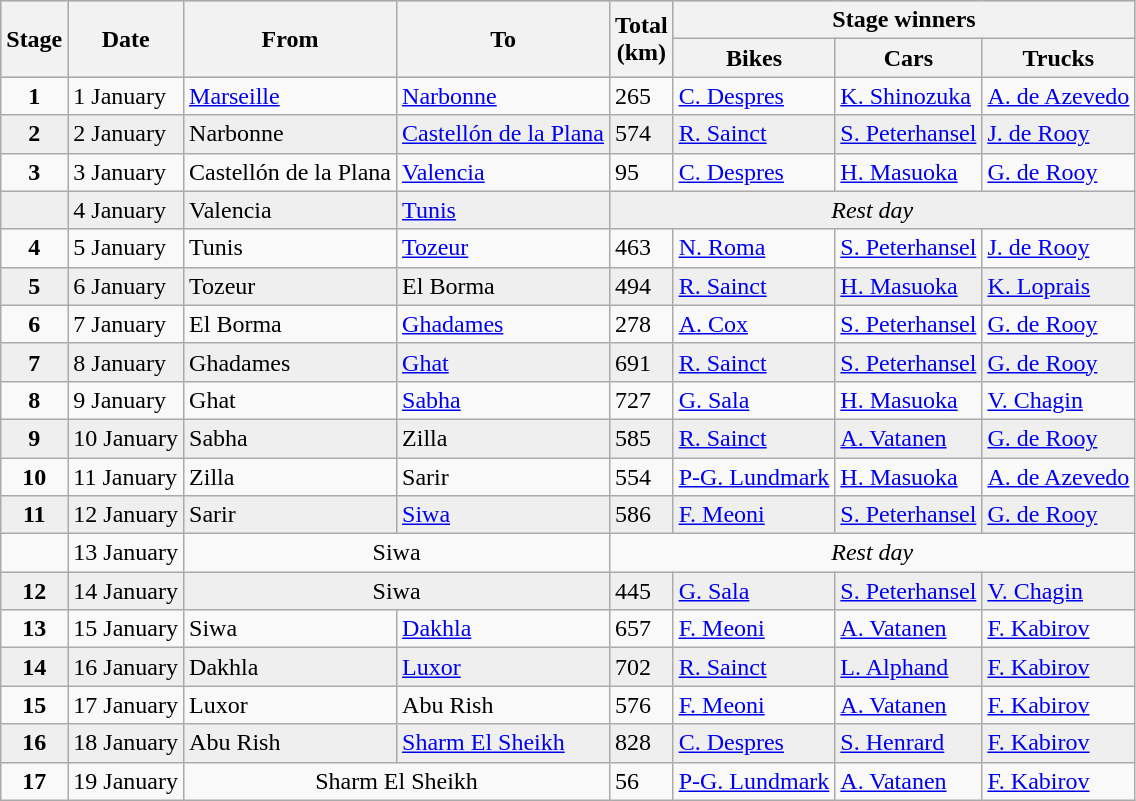<table class="wikitable sortable">
<tr style="background:lightsteelblue;">
<th rowspan=2 align=center>Stage</th>
<th rowspan=2 align=center>Date</th>
<th rowspan=2 align=center>From</th>
<th rowspan=2 align=center>To</th>
<th rowspan=2 align=center>Total<br>(km)</th>
<th colspan=3 align=center>Stage winners</th>
</tr>
<tr>
<th align=center>Bikes</th>
<th align=center>Cars</th>
<th align=center>Trucks</th>
</tr>
<tr>
<td align=center><strong>1</strong></td>
<td>1 January</td>
<td> <a href='#'>Marseille</a></td>
<td> <a href='#'>Narbonne</a></td>
<td>265</td>
<td> <a href='#'>C. Despres</a></td>
<td> <a href='#'>K. Shinozuka</a></td>
<td> <a href='#'>A. de Azevedo</a></td>
</tr>
<tr style="background:#efefef;">
<td align=center><strong>2</strong></td>
<td>2 January</td>
<td> Narbonne</td>
<td> <a href='#'>Castellón de la Plana</a></td>
<td>574</td>
<td> <a href='#'>R. Sainct</a></td>
<td> <a href='#'>S. Peterhansel</a></td>
<td> <a href='#'>J. de Rooy</a></td>
</tr>
<tr>
<td align=center><strong>3</strong></td>
<td>3 January</td>
<td> Castellón de la Plana</td>
<td> <a href='#'>Valencia</a></td>
<td>95</td>
<td> <a href='#'>C. Despres</a></td>
<td> <a href='#'>H. Masuoka</a></td>
<td> <a href='#'>G. de Rooy</a></td>
</tr>
<tr style="background:#efefef;">
<td></td>
<td>4 January</td>
<td> Valencia</td>
<td> <a href='#'>Tunis</a></td>
<td colspan=4 align=center><em>Rest day</em></td>
</tr>
<tr>
<td align=center><strong>4</strong></td>
<td>5 January</td>
<td> Tunis</td>
<td> <a href='#'>Tozeur</a></td>
<td>463</td>
<td> <a href='#'>N. Roma</a></td>
<td> <a href='#'>S. Peterhansel</a></td>
<td> <a href='#'>J. de Rooy</a></td>
</tr>
<tr style="background:#efefef;">
<td align=center><strong>5</strong></td>
<td>6 January</td>
<td> Tozeur</td>
<td> El Borma</td>
<td>494</td>
<td> <a href='#'>R. Sainct</a></td>
<td> <a href='#'>H. Masuoka</a></td>
<td> <a href='#'>K. Loprais</a></td>
</tr>
<tr>
<td align=center><strong>6</strong></td>
<td>7 January</td>
<td> El Borma</td>
<td> <a href='#'>Ghadames</a></td>
<td>278</td>
<td> <a href='#'>A. Cox</a></td>
<td> <a href='#'>S. Peterhansel</a></td>
<td> <a href='#'>G. de Rooy</a></td>
</tr>
<tr style="background:#efefef;">
<td align=center><strong>7</strong></td>
<td>8 January</td>
<td> Ghadames</td>
<td> <a href='#'>Ghat</a></td>
<td>691</td>
<td> <a href='#'>R. Sainct</a></td>
<td> <a href='#'>S. Peterhansel</a></td>
<td> <a href='#'>G. de Rooy</a></td>
</tr>
<tr>
<td align=center><strong>8</strong></td>
<td>9 January</td>
<td> Ghat</td>
<td> <a href='#'>Sabha</a></td>
<td>727</td>
<td> <a href='#'>G. Sala</a></td>
<td> <a href='#'>H. Masuoka</a></td>
<td> <a href='#'>V. Chagin</a></td>
</tr>
<tr style="background:#efefef;">
<td align=center><strong>9</strong></td>
<td>10 January</td>
<td> Sabha</td>
<td> Zilla</td>
<td>585</td>
<td> <a href='#'>R. Sainct</a></td>
<td> <a href='#'>A. Vatanen</a></td>
<td> <a href='#'>G. de Rooy</a></td>
</tr>
<tr>
<td align=center><strong>10</strong></td>
<td>11 January</td>
<td> Zilla</td>
<td> Sarir</td>
<td>554</td>
<td> <a href='#'>P-G. Lundmark</a></td>
<td> <a href='#'>H. Masuoka</a></td>
<td> <a href='#'>A. de Azevedo</a></td>
</tr>
<tr style="background:#efefef;">
<td align=center><strong>11</strong></td>
<td>12 January</td>
<td> Sarir</td>
<td> <a href='#'>Siwa</a></td>
<td>586</td>
<td> <a href='#'>F. Meoni</a></td>
<td> <a href='#'>S. Peterhansel</a></td>
<td> <a href='#'>G. de Rooy</a></td>
</tr>
<tr>
<td></td>
<td>13 January</td>
<td colspan=2 align=center> Siwa</td>
<td colspan=4 align=center><em>Rest day</em></td>
</tr>
<tr style="background:#efefef;">
<td align=center><strong>12</strong></td>
<td>14 January</td>
<td colspan=2 align=center> Siwa</td>
<td>445</td>
<td> <a href='#'>G. Sala</a></td>
<td> <a href='#'>S. Peterhansel</a></td>
<td> <a href='#'>V. Chagin</a></td>
</tr>
<tr>
<td align=center><strong>13</strong></td>
<td>15 January</td>
<td> Siwa</td>
<td> <a href='#'>Dakhla</a></td>
<td>657</td>
<td> <a href='#'>F. Meoni</a></td>
<td> <a href='#'>A. Vatanen</a></td>
<td> <a href='#'>F. Kabirov</a></td>
</tr>
<tr style="background:#efefef;">
<td align=center><strong>14</strong></td>
<td>16 January</td>
<td> Dakhla</td>
<td> <a href='#'>Luxor</a></td>
<td>702</td>
<td> <a href='#'>R. Sainct</a></td>
<td> <a href='#'>L. Alphand</a></td>
<td> <a href='#'>F. Kabirov</a></td>
</tr>
<tr>
<td align=center><strong>15</strong></td>
<td>17 January</td>
<td> Luxor</td>
<td> Abu Rish</td>
<td>576</td>
<td> <a href='#'>F. Meoni</a></td>
<td> <a href='#'>A. Vatanen</a></td>
<td> <a href='#'>F. Kabirov</a></td>
</tr>
<tr style="background:#efefef;">
<td align=center><strong>16</strong></td>
<td>18 January</td>
<td> Abu Rish</td>
<td> <a href='#'>Sharm El Sheikh</a></td>
<td>828</td>
<td> <a href='#'>C. Despres</a></td>
<td> <a href='#'>S. Henrard</a></td>
<td> <a href='#'>F. Kabirov</a></td>
</tr>
<tr>
<td align=center><strong>17</strong></td>
<td>19 January</td>
<td colspan=2 align=center> Sharm El Sheikh</td>
<td>56</td>
<td> <a href='#'>P-G. Lundmark</a></td>
<td> <a href='#'>A. Vatanen</a></td>
<td> <a href='#'>F. Kabirov</a></td>
</tr>
</table>
